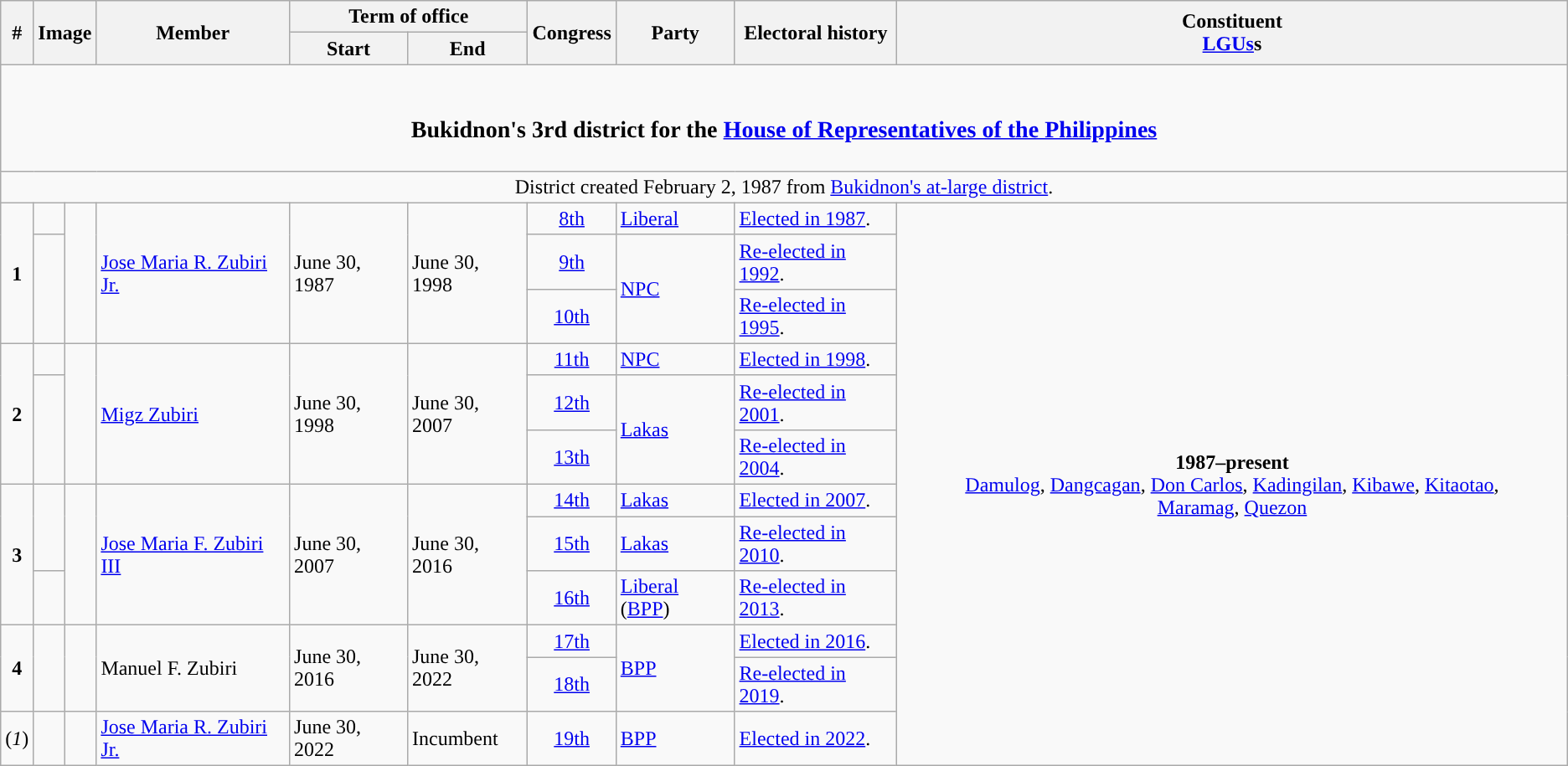<table class=wikitable>
<tr>
<th rowspan="2">#</th>
<th rowspan="2" colspan=2>Image</th>
<th rowspan="2">Member</th>
<th colspan=2>Term of office</th>
<th rowspan="2">Congress</th>
<th rowspan="2">Party</th>
<th rowspan="2">Electoral history</th>
<th rowspan="2">Constituent<br><a href='#'>LGUs</a>s</th>
</tr>
<tr>
<th>Start</th>
<th>End</th>
</tr>
<tr>
<td colspan="10" style="text-align:center;"><br><h3>Bukidnon's 3rd district for the <a href='#'>House of Representatives of the Philippines</a></h3></td>
</tr>
<tr>
<td colspan="10" style="text-align:center;">District created February 2, 1987 from <a href='#'>Bukidnon's at-large district</a>.</td>
</tr>
<tr>
<td rowspan="3" style="text-align:center;"><strong>1</strong></td>
<td style="color:inherit;background:"></td>
<td rowspan="3"></td>
<td rowspan="3"><a href='#'>Jose Maria R. Zubiri Jr.</a></td>
<td rowspan="3">June 30, 1987</td>
<td rowspan="3">June 30, 1998</td>
<td style="text-align:center;"><a href='#'>8th</a></td>
<td><a href='#'>Liberal</a></td>
<td><a href='#'>Elected in 1987</a>.</td>
<td rowspan=99 style="text-align:center;"><strong>1987–present</strong><br><a href='#'>Damulog</a>, <a href='#'>Dangcagan</a>, <a href='#'>Don Carlos</a>, <a href='#'>Kadingilan</a>, <a href='#'>Kibawe</a>, <a href='#'>Kitaotao</a>, <a href='#'>Maramag</a>, <a href='#'>Quezon</a></td>
</tr>
<tr>
<td rowspan="2" style="color:inherit;background:"></td>
<td style="text-align:center;"><a href='#'>9th</a></td>
<td rowspan="2"><a href='#'>NPC</a></td>
<td><a href='#'>Re-elected in 1992</a>.</td>
</tr>
<tr>
<td style="text-align:center;"><a href='#'>10th</a></td>
<td><a href='#'>Re-elected in 1995</a>.</td>
</tr>
<tr>
<td rowspan="3" style="text-align:center;"><strong>2</strong></td>
<td style="color:inherit;background:"></td>
<td rowspan="3"></td>
<td rowspan="3"><a href='#'>Migz Zubiri</a></td>
<td rowspan="3">June 30, 1998</td>
<td rowspan="3">June 30, 2007</td>
<td style="text-align:center;"><a href='#'>11th</a></td>
<td><a href='#'>NPC</a></td>
<td><a href='#'>Elected in 1998</a>.</td>
</tr>
<tr>
<td rowspan="2" style="color:inherit;background:"></td>
<td style="text-align:center;"><a href='#'>12th</a></td>
<td rowspan="2"><a href='#'>Lakas</a></td>
<td><a href='#'>Re-elected in 2001</a>.</td>
</tr>
<tr>
<td style="text-align:center;"><a href='#'>13th</a></td>
<td><a href='#'>Re-elected in 2004</a>.</td>
</tr>
<tr>
<td rowspan="3" style="text-align:center;"><strong>3</strong></td>
<td rowspan="2" style="color:inherit;background:"></td>
<td rowspan="3"></td>
<td rowspan="3"><a href='#'>Jose Maria F. Zubiri III</a></td>
<td rowspan="3">June 30, 2007</td>
<td rowspan="3">June 30, 2016</td>
<td style="text-align:center;"><a href='#'>14th</a></td>
<td><a href='#'>Lakas</a></td>
<td><a href='#'>Elected in 2007</a>.</td>
</tr>
<tr>
<td style="text-align:center;"><a href='#'>15th</a></td>
<td><a href='#'>Lakas</a></td>
<td><a href='#'>Re-elected in 2010</a>.</td>
</tr>
<tr>
<td style="color:inherit;background:"></td>
<td style="text-align:center;"><a href='#'>16th</a></td>
<td><a href='#'>Liberal</a> (<a href='#'>BPP</a>)</td>
<td><a href='#'>Re-elected in 2013</a>.</td>
</tr>
<tr>
<td rowspan="2" style="text-align:center;"><strong>4</strong></td>
<td rowspan="2" style="color:inherit;background:"></td>
<td rowspan="2"></td>
<td rowspan="2">Manuel F. Zubiri</td>
<td rowspan="2">June 30, 2016</td>
<td rowspan="2">June 30, 2022</td>
<td style="text-align:center;"><a href='#'>17th</a></td>
<td rowspan="2"><a href='#'>BPP</a></td>
<td><a href='#'>Elected in 2016</a>.</td>
</tr>
<tr>
<td style="text-align:center;"><a href='#'>18th</a></td>
<td><a href='#'>Re-elected in 2019</a>.</td>
</tr>
<tr>
<td style="text-align:center;">(<em>1</em>)</td>
<td style="color:inherit;background:"></td>
<td></td>
<td><a href='#'>Jose Maria R. Zubiri Jr.</a></td>
<td>June 30, 2022</td>
<td>Incumbent</td>
<td style="text-align:center;"><a href='#'>19th</a></td>
<td><a href='#'>BPP</a></td>
<td><a href='#'>Elected in 2022</a>.</td>
</tr>
</table>
